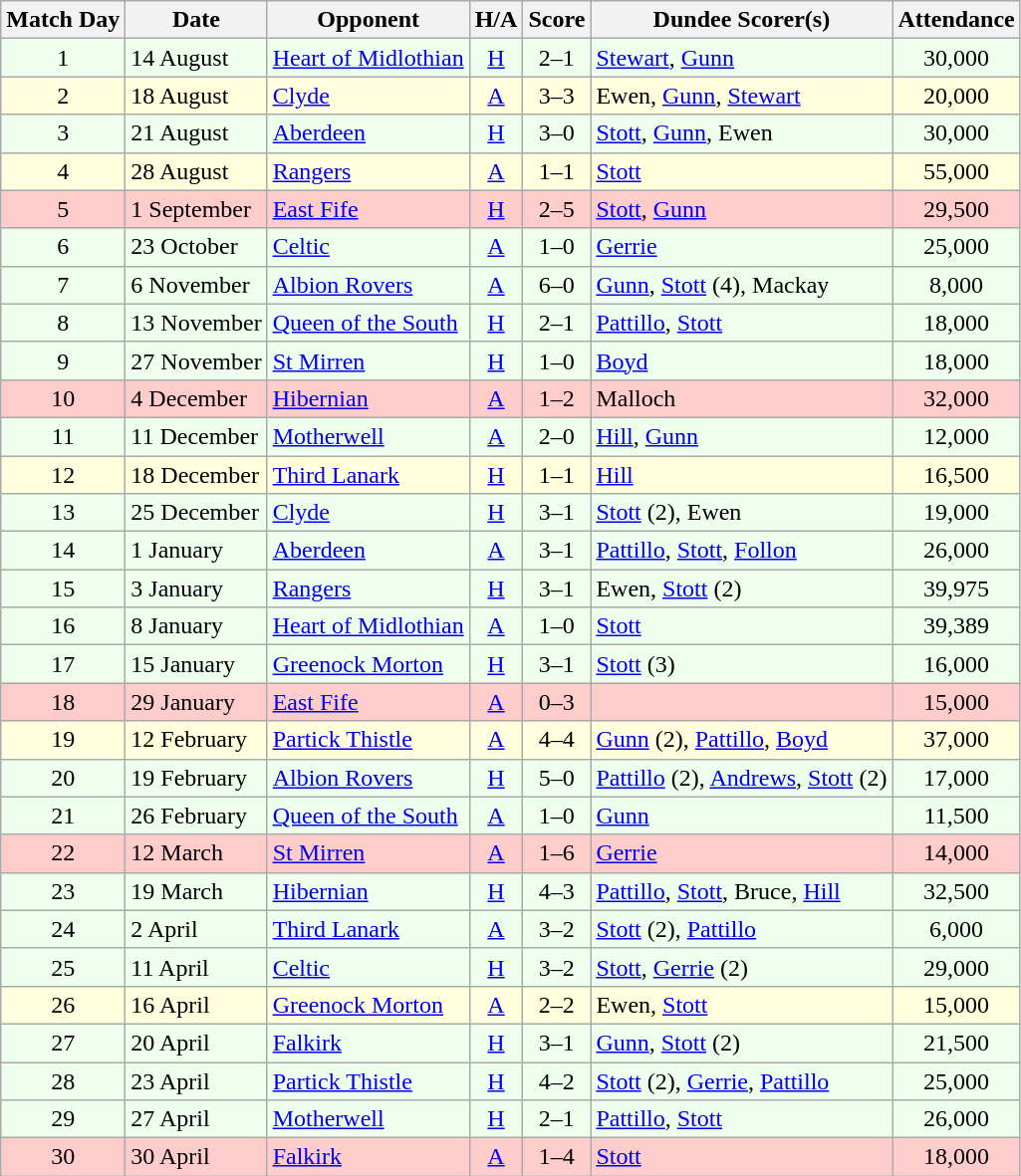<table class="wikitable" style="text-align:center">
<tr>
<th>Match Day</th>
<th>Date</th>
<th>Opponent</th>
<th>H/A</th>
<th>Score</th>
<th>Dundee Scorer(s)</th>
<th>Attendance</th>
</tr>
<tr bgcolor="#EEFFEE">
<td>1</td>
<td align="left">14 August</td>
<td align="left"><a href='#'>Heart of Midlothian</a></td>
<td><a href='#'>H</a></td>
<td>2–1</td>
<td align="left"><a href='#'>Stewart</a>, <a href='#'>Gunn</a></td>
<td>30,000</td>
</tr>
<tr bgcolor="#FFFFDD">
<td>2</td>
<td align="left">18 August</td>
<td align="left"><a href='#'>Clyde</a></td>
<td><a href='#'>A</a></td>
<td>3–3</td>
<td align="left">Ewen, <a href='#'>Gunn</a>, <a href='#'>Stewart</a></td>
<td>20,000</td>
</tr>
<tr bgcolor="#EEFFEE">
<td>3</td>
<td align="left">21 August</td>
<td align="left"><a href='#'>Aberdeen</a></td>
<td><a href='#'>H</a></td>
<td>3–0</td>
<td align="left"><a href='#'>Stott</a>, <a href='#'>Gunn</a>, Ewen</td>
<td>30,000</td>
</tr>
<tr bgcolor="#FFFFDD">
<td>4</td>
<td align="left">28 August</td>
<td align="left"><a href='#'>Rangers</a></td>
<td><a href='#'>A</a></td>
<td>1–1</td>
<td align="left"><a href='#'>Stott</a></td>
<td>55,000</td>
</tr>
<tr bgcolor="#FFCCCC">
<td>5</td>
<td align="left">1 September</td>
<td align="left"><a href='#'>East Fife</a></td>
<td><a href='#'>H</a></td>
<td>2–5</td>
<td align="left"><a href='#'>Stott</a>, <a href='#'>Gunn</a></td>
<td>29,500</td>
</tr>
<tr bgcolor="#EEFFEE">
<td>6</td>
<td align="left">23 October</td>
<td align="left"><a href='#'>Celtic</a></td>
<td><a href='#'>A</a></td>
<td>1–0</td>
<td align="left"><a href='#'>Gerrie</a></td>
<td>25,000</td>
</tr>
<tr bgcolor="#EEFFEE">
<td>7</td>
<td align="left">6 November</td>
<td align="left"><a href='#'>Albion Rovers</a></td>
<td><a href='#'>A</a></td>
<td>6–0</td>
<td align="left"><a href='#'>Gunn</a>, <a href='#'>Stott</a> (4), Mackay</td>
<td>8,000</td>
</tr>
<tr bgcolor="#EEFFEE">
<td>8</td>
<td align="left">13 November</td>
<td align="left"><a href='#'>Queen of the South</a></td>
<td><a href='#'>H</a></td>
<td>2–1</td>
<td align="left"><a href='#'>Pattillo</a>, <a href='#'>Stott</a></td>
<td>18,000</td>
</tr>
<tr bgcolor="#EEFFEE">
<td>9</td>
<td align="left">27 November</td>
<td align="left"><a href='#'>St Mirren</a></td>
<td><a href='#'>H</a></td>
<td>1–0</td>
<td align="left"><a href='#'>Boyd</a></td>
<td>18,000</td>
</tr>
<tr bgcolor="#FFCCCC">
<td>10</td>
<td align="left">4 December</td>
<td align="left"><a href='#'>Hibernian</a></td>
<td><a href='#'>A</a></td>
<td>1–2</td>
<td align="left">Malloch</td>
<td>32,000</td>
</tr>
<tr bgcolor="#EEFFEE">
<td>11</td>
<td align="left">11 December</td>
<td align="left"><a href='#'>Motherwell</a></td>
<td><a href='#'>A</a></td>
<td>2–0</td>
<td align="left"><a href='#'>Hill</a>, <a href='#'>Gunn</a></td>
<td>12,000</td>
</tr>
<tr bgcolor="#FFFFDD">
<td>12</td>
<td align="left">18 December</td>
<td align="left"><a href='#'>Third Lanark</a></td>
<td><a href='#'>H</a></td>
<td>1–1</td>
<td align="left"><a href='#'>Hill</a></td>
<td>16,500</td>
</tr>
<tr bgcolor="#EEFFEE">
<td>13</td>
<td align="left">25 December</td>
<td align="left"><a href='#'>Clyde</a></td>
<td><a href='#'>H</a></td>
<td>3–1</td>
<td align="left"><a href='#'>Stott</a> (2), Ewen</td>
<td>19,000</td>
</tr>
<tr bgcolor="#EEFFEE">
<td>14</td>
<td align="left">1 January</td>
<td align="left"><a href='#'>Aberdeen</a></td>
<td><a href='#'>A</a></td>
<td>3–1</td>
<td align="left"><a href='#'>Pattillo</a>, <a href='#'>Stott</a>, <a href='#'>Follon</a></td>
<td>26,000</td>
</tr>
<tr bgcolor="#EEFFEE">
<td>15</td>
<td align="left">3 January</td>
<td align="left"><a href='#'>Rangers</a></td>
<td><a href='#'>H</a></td>
<td>3–1</td>
<td align="left">Ewen, <a href='#'>Stott</a> (2)</td>
<td>39,975</td>
</tr>
<tr bgcolor="#EEFFEE">
<td>16</td>
<td align="left">8 January</td>
<td align="left"><a href='#'>Heart of Midlothian</a></td>
<td><a href='#'>A</a></td>
<td>1–0</td>
<td align="left"><a href='#'>Stott</a></td>
<td>39,389</td>
</tr>
<tr bgcolor="#EEFFEE">
<td>17</td>
<td align="left">15 January</td>
<td align="left"><a href='#'>Greenock Morton</a></td>
<td><a href='#'>H</a></td>
<td>3–1</td>
<td align="left"><a href='#'>Stott</a> (3)</td>
<td>16,000</td>
</tr>
<tr bgcolor="#FFCCCC">
<td>18</td>
<td align="left">29 January</td>
<td align="left"><a href='#'>East Fife</a></td>
<td><a href='#'>A</a></td>
<td>0–3</td>
<td align="left"></td>
<td>15,000</td>
</tr>
<tr bgcolor="#FFFFDD">
<td>19</td>
<td align="left">12 February</td>
<td align="left"><a href='#'>Partick Thistle</a></td>
<td><a href='#'>A</a></td>
<td>4–4</td>
<td align="left"><a href='#'>Gunn</a> (2), <a href='#'>Pattillo</a>, <a href='#'>Boyd</a></td>
<td>37,000</td>
</tr>
<tr bgcolor="#EEFFEE">
<td>20</td>
<td align="left">19 February</td>
<td align="left"><a href='#'>Albion Rovers</a></td>
<td><a href='#'>H</a></td>
<td>5–0</td>
<td align="left"><a href='#'>Pattillo</a> (2), <a href='#'>Andrews</a>, <a href='#'>Stott</a> (2)</td>
<td>17,000</td>
</tr>
<tr bgcolor="#EEFFEE">
<td>21</td>
<td align="left">26 February</td>
<td align="left"><a href='#'>Queen of the South</a></td>
<td><a href='#'>A</a></td>
<td>1–0</td>
<td align="left"><a href='#'>Gunn</a></td>
<td>11,500</td>
</tr>
<tr bgcolor="#FFCCCC">
<td>22</td>
<td align="left">12 March</td>
<td align="left"><a href='#'>St Mirren</a></td>
<td><a href='#'>A</a></td>
<td>1–6</td>
<td align="left"><a href='#'>Gerrie</a></td>
<td>14,000</td>
</tr>
<tr bgcolor="#EEFFEE">
<td>23</td>
<td align="left">19 March</td>
<td align="left"><a href='#'>Hibernian</a></td>
<td><a href='#'>H</a></td>
<td>4–3</td>
<td align="left"><a href='#'>Pattillo</a>, <a href='#'>Stott</a>, Bruce, <a href='#'>Hill</a></td>
<td>32,500</td>
</tr>
<tr bgcolor="#EEFFEE">
<td>24</td>
<td align="left">2 April</td>
<td align="left"><a href='#'>Third Lanark</a></td>
<td><a href='#'>A</a></td>
<td>3–2</td>
<td align="left"><a href='#'>Stott</a> (2), <a href='#'>Pattillo</a></td>
<td>6,000</td>
</tr>
<tr bgcolor="#EEFFEE">
<td>25</td>
<td align="left">11 April</td>
<td align="left"><a href='#'>Celtic</a></td>
<td><a href='#'>H</a></td>
<td>3–2</td>
<td align="left"><a href='#'>Stott</a>, <a href='#'>Gerrie</a> (2)</td>
<td>29,000</td>
</tr>
<tr bgcolor="#FFFFDD">
<td>26</td>
<td align="left">16 April</td>
<td align="left"><a href='#'>Greenock Morton</a></td>
<td><a href='#'>A</a></td>
<td>2–2</td>
<td align="left">Ewen, <a href='#'>Stott</a></td>
<td>15,000</td>
</tr>
<tr bgcolor="#EEFFEE">
<td>27</td>
<td align="left">20 April</td>
<td align="left"><a href='#'>Falkirk</a></td>
<td><a href='#'>H</a></td>
<td>3–1</td>
<td align="left"><a href='#'>Gunn</a>, <a href='#'>Stott</a> (2)</td>
<td>21,500</td>
</tr>
<tr bgcolor="#EEFFEE">
<td>28</td>
<td align="left">23 April</td>
<td align="left"><a href='#'>Partick Thistle</a></td>
<td><a href='#'>H</a></td>
<td>4–2</td>
<td align="left"><a href='#'>Stott</a> (2), <a href='#'>Gerrie</a>, <a href='#'>Pattillo</a></td>
<td>25,000</td>
</tr>
<tr bgcolor="#EEFFEE">
<td>29</td>
<td align="left">27 April</td>
<td align="left"><a href='#'>Motherwell</a></td>
<td><a href='#'>H</a></td>
<td>2–1</td>
<td align="left"><a href='#'>Pattillo</a>, <a href='#'>Stott</a></td>
<td>26,000</td>
</tr>
<tr bgcolor="#FFCCCC">
<td>30</td>
<td align="left">30 April</td>
<td align="left"><a href='#'>Falkirk</a></td>
<td><a href='#'>A</a></td>
<td>1–4</td>
<td align="left"><a href='#'>Stott</a></td>
<td>18,000</td>
</tr>
</table>
